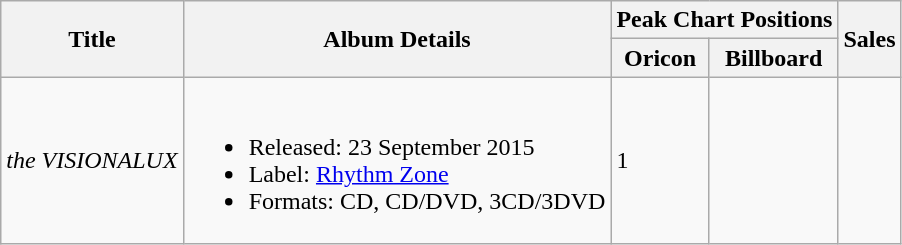<table class="wikitable">
<tr>
<th rowspan="2">Title</th>
<th rowspan="2">Album Details</th>
<th colspan="2">Peak Chart Positions</th>
<th rowspan="2">Sales</th>
</tr>
<tr>
<th>Oricon</th>
<th>Billboard</th>
</tr>
<tr>
<td><em>the VISIONALUX</em></td>
<td><br><ul><li>Released: 23 September 2015</li><li>Label: <a href='#'>Rhythm Zone</a></li><li>Formats: CD, CD/DVD, 3CD/3DVD</li></ul></td>
<td>1</td>
<td></td>
<td></td>
</tr>
</table>
